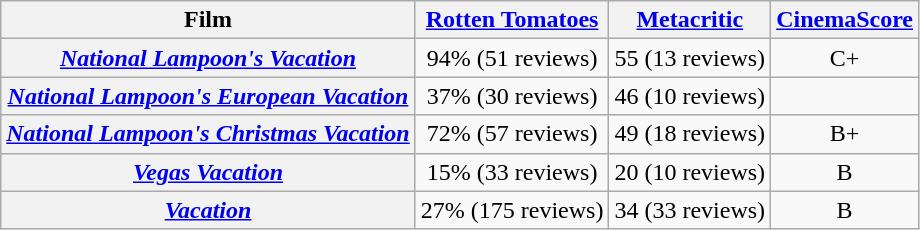<table class="wikitable plainrowheaders" style="text-align:center;">
<tr>
<th scope="col">Film</th>
<th scope="col"><a href='#'>Rotten Tomatoes</a></th>
<th scope="col"><a href='#'>Metacritic</a></th>
<th scope="col"><a href='#'>CinemaScore</a></th>
</tr>
<tr>
<th scope="row"><em><a href='#'>National Lampoon's Vacation</a></em></th>
<td>94% (51 reviews)</td>
<td>55 (13 reviews)</td>
<td>C+</td>
</tr>
<tr>
<th scope="row"><em><a href='#'>National Lampoon's European Vacation</a></em></th>
<td>37% (30 reviews)</td>
<td>46 (10 reviews)</td>
<td></td>
</tr>
<tr>
<th scope="row"><em><a href='#'>National Lampoon's Christmas Vacation</a></em></th>
<td>72% (57 reviews)</td>
<td>49 (18 reviews)</td>
<td>B+</td>
</tr>
<tr>
<th scope="row"><em><a href='#'>Vegas Vacation</a></em></th>
<td>15% (33 reviews)</td>
<td>20 (10 reviews)</td>
<td>B</td>
</tr>
<tr>
<th scope="row"><em><a href='#'>Vacation</a></em></th>
<td>27% (175 reviews)</td>
<td>34 (33 reviews)</td>
<td>B</td>
</tr>
</table>
